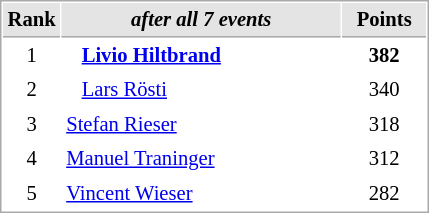<table cellspacing="1" cellpadding="3" style="border:1px solid #aaa; font-size:86%;">
<tr style="background:#e4e4e4;">
<th style="border-bottom:1px solid #AAAAAA; width: 10px;">Rank</th>
<th style="border-bottom:1px solid #AAAAAA; width: 180px;"><em>after all 7 events</em></th>
<th style="border-bottom:1px solid #AAAAAA; width: 50px;">Points</th>
</tr>
<tr>
<td align=center>1</td>
<td>   <strong><a href='#'>Livio Hiltbrand</a></strong></td>
<td align=center><strong>382</strong></td>
</tr>
<tr>
<td align=center>2</td>
<td>   <a href='#'>Lars Rösti</a></td>
<td align=center>340</td>
</tr>
<tr>
<td align=center>3</td>
<td> <a href='#'>Stefan Rieser</a></td>
<td align=center>318</td>
</tr>
<tr>
<td align=center>4</td>
<td> <a href='#'>Manuel Traninger</a></td>
<td align=center>312</td>
</tr>
<tr>
<td align=center>5</td>
<td> <a href='#'>Vincent Wieser</a></td>
<td align=center>282</td>
</tr>
</table>
